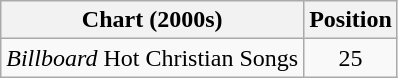<table class="wikitable">
<tr>
<th>Chart (2000s)</th>
<th>Position</th>
</tr>
<tr>
<td><em>Billboard</em> Hot Christian Songs</td>
<td align="center">25</td>
</tr>
</table>
